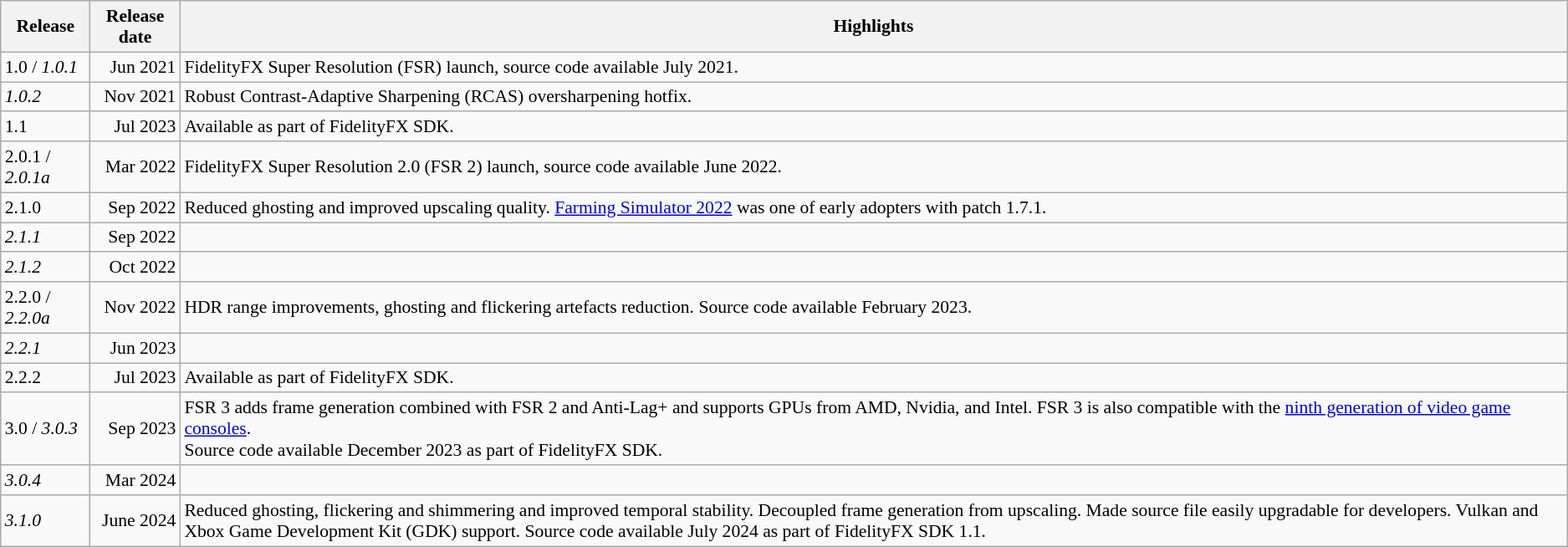<table class="wikitable" style="font-size: 90%; text-align: left;">
<tr>
<th>Release</th>
<th>Release date</th>
<th>Highlights</th>
</tr>
<tr>
<td>1.0 / <em>1.0.1</em></td>
<td style="text-align:right">Jun 2021</td>
<td>FidelityFX Super Resolution (FSR) launch, source code available July 2021.</td>
</tr>
<tr>
<td><em>1.0.2</em></td>
<td style="text-align:right">Nov 2021</td>
<td>Robust Contrast-Adaptive Sharpening (RCAS) oversharpening hotfix.</td>
</tr>
<tr>
<td>1.1</td>
<td style="text-align:right">Jul 2023</td>
<td>Available as part of FidelityFX SDK.</td>
</tr>
<tr>
<td>2.0.1 / <em>2.0.1a</em></td>
<td style="text-align:right">Mar 2022</td>
<td>FidelityFX Super Resolution 2.0 (FSR 2) launch, source code available June 2022.</td>
</tr>
<tr>
<td>2.1.0</td>
<td style="text-align:right">Sep 2022</td>
<td>Reduced ghosting and improved upscaling quality. <a href='#'>Farming Simulator 2022</a> was one of early adopters with patch 1.7.1.</td>
</tr>
<tr>
<td><em>2.1.1</em></td>
<td style="text-align:right">Sep 2022</td>
<td></td>
</tr>
<tr>
<td><em>2.1.2</em></td>
<td style="text-align:right">Oct 2022</td>
<td></td>
</tr>
<tr>
<td>2.2.0 / <em>2.2.0a</em></td>
<td style="text-align:right">Nov 2022</td>
<td>HDR range improvements, ghosting and flickering artefacts reduction. Source code available February 2023.</td>
</tr>
<tr>
<td><em>2.2.1</em></td>
<td style="text-align:right">Jun 2023</td>
<td></td>
</tr>
<tr>
<td>2.2.2</td>
<td style="text-align:right">Jul 2023</td>
<td>Available as part of FidelityFX SDK.</td>
</tr>
<tr>
<td>3.0 / <em>3.0.3</em></td>
<td style="text-align:right">Sep 2023</td>
<td>FSR 3 adds frame generation combined with FSR 2 and Anti-Lag+ and supports GPUs from AMD, Nvidia, and Intel. FSR 3 is also compatible with the <a href='#'>ninth generation of video game consoles</a>.<br>Source code available December 2023 as part of FidelityFX SDK.</td>
</tr>
<tr>
<td><em>3.0.4</em></td>
<td style="text-align:right">Mar 2024</td>
<td></td>
</tr>
<tr>
<td><em>3.1.0</em></td>
<td style="text-align:right">June 2024</td>
<td>Reduced ghosting, flickering and shimmering and improved temporal stability. Decoupled frame generation from upscaling. Made source file easily upgradable for developers. Vulkan and Xbox Game Development Kit (GDK) support. Source code available July 2024 as part of FidelityFX SDK 1.1.</td>
</tr>
</table>
